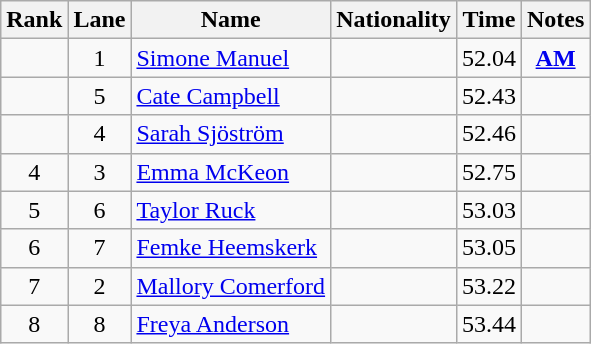<table class="wikitable sortable" style="text-align:center">
<tr>
<th>Rank</th>
<th>Lane</th>
<th>Name</th>
<th>Nationality</th>
<th>Time</th>
<th>Notes</th>
</tr>
<tr>
<td></td>
<td>1</td>
<td align=left><a href='#'>Simone Manuel</a></td>
<td align=left></td>
<td>52.04</td>
<td><strong><a href='#'>AM</a></strong></td>
</tr>
<tr>
<td></td>
<td>5</td>
<td align=left><a href='#'>Cate Campbell</a></td>
<td align=left></td>
<td>52.43</td>
<td></td>
</tr>
<tr>
<td></td>
<td>4</td>
<td align=left><a href='#'>Sarah Sjöström</a></td>
<td align=left></td>
<td>52.46</td>
<td></td>
</tr>
<tr>
<td>4</td>
<td>3</td>
<td align=left><a href='#'>Emma McKeon</a></td>
<td align=left></td>
<td>52.75</td>
<td></td>
</tr>
<tr>
<td>5</td>
<td>6</td>
<td align=left><a href='#'>Taylor Ruck</a></td>
<td align=left></td>
<td>53.03</td>
<td></td>
</tr>
<tr>
<td>6</td>
<td>7</td>
<td align=left><a href='#'>Femke Heemskerk</a></td>
<td align=left></td>
<td>53.05</td>
<td></td>
</tr>
<tr>
<td>7</td>
<td>2</td>
<td align=left><a href='#'>Mallory Comerford</a></td>
<td align=left></td>
<td>53.22</td>
<td></td>
</tr>
<tr>
<td>8</td>
<td>8</td>
<td align=left><a href='#'>Freya Anderson</a></td>
<td align=left></td>
<td>53.44</td>
<td></td>
</tr>
</table>
